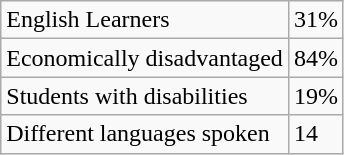<table class="wikitable">
<tr>
<td>English Learners</td>
<td>31%</td>
</tr>
<tr>
<td>Economically disadvantaged</td>
<td>84%</td>
</tr>
<tr>
<td>Students with disabilities</td>
<td>19%</td>
</tr>
<tr>
<td>Different languages spoken</td>
<td>14</td>
</tr>
</table>
